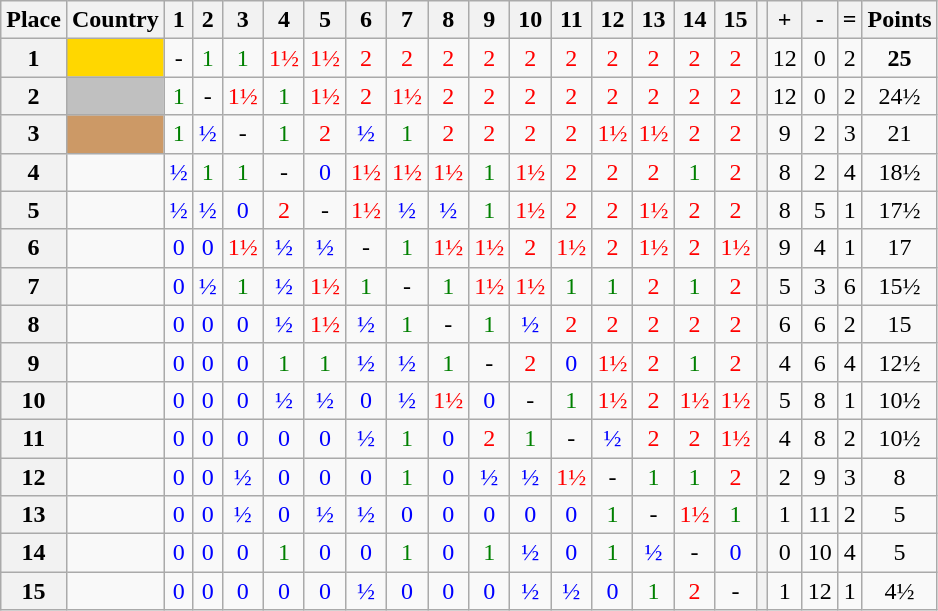<table class="wikitable" style="text-align:center">
<tr>
<th>Place</th>
<th>Country</th>
<th>1</th>
<th>2</th>
<th>3</th>
<th>4</th>
<th>5</th>
<th>6</th>
<th>7</th>
<th>8</th>
<th>9</th>
<th>10</th>
<th>11</th>
<th>12</th>
<th>13</th>
<th>14</th>
<th>15</th>
<th></th>
<th>+</th>
<th>-</th>
<th>=</th>
<th>Points</th>
</tr>
<tr>
<th>1</th>
<td align=left bgcolor="gold"></td>
<td>-</td>
<td style="color: green;">1</td>
<td style="color: green;">1</td>
<td style="color: red;">1½</td>
<td style="color: red;">1½</td>
<td style="color: red;">2</td>
<td style="color: red;">2</td>
<td style="color: red;">2</td>
<td style="color: red;">2</td>
<td style="color: red;">2</td>
<td style="color: red;">2</td>
<td style="color: red;">2</td>
<td style="color: red;">2</td>
<td style="color: red;">2</td>
<td style="color: red;">2</td>
<th></th>
<td>12</td>
<td>0</td>
<td>2</td>
<td align=center><strong>25</strong></td>
</tr>
<tr>
<th>2</th>
<td align=left bgcolor="silver"></td>
<td style="color: green">1</td>
<td>-</td>
<td style="color: red">1½</td>
<td style="color: green">1</td>
<td style="color: red">1½</td>
<td style="color: red">2</td>
<td style="color: red">1½</td>
<td style="color: red">2</td>
<td style="color: red">2</td>
<td style="color: red">2</td>
<td style="color: red">2</td>
<td style="color: red">2</td>
<td style="color: red">2</td>
<td style="color: red">2</td>
<td style="color: red">2</td>
<th></th>
<td>12</td>
<td>0</td>
<td>2</td>
<td align=center>24½</td>
</tr>
<tr>
<th>3</th>
<td align=left bgcolor="CC9966"></td>
<td style="color: green">1</td>
<td style="color: blue">½</td>
<td>-</td>
<td style="color: green">1</td>
<td style="color: red">2</td>
<td style="color: blue">½</td>
<td style="color: green">1</td>
<td style="color: red">2</td>
<td style="color: red">2</td>
<td style="color: red">2</td>
<td style="color: red">2</td>
<td style="color: red">1½</td>
<td style="color: red">1½</td>
<td style="color: red">2</td>
<td style="color: red">2</td>
<th></th>
<td>9</td>
<td>2</td>
<td>3</td>
<td align=center>21</td>
</tr>
<tr>
<th>4</th>
<td align=left></td>
<td style="color: blue;">½</td>
<td style="color: green">1</td>
<td style="color: green;">1</td>
<td>-</td>
<td style="color: blue;">0</td>
<td style="color: red">1½</td>
<td style="color: red;">1½</td>
<td style="color: red;">1½</td>
<td style="color: green">1</td>
<td style="color: red;">1½</td>
<td style="color: red;">2</td>
<td style="color: red">2</td>
<td style="color: red;">2</td>
<td style="color: green;">1</td>
<td style="color: red">2</td>
<th></th>
<td>8</td>
<td>2</td>
<td>4</td>
<td align=center>18½</td>
</tr>
<tr>
<th>5</th>
<td align=left></td>
<td style="color: blue;">½</td>
<td style="color: blue;">½</td>
<td style="color: blue;">0</td>
<td style="color: red;">2</td>
<td>-</td>
<td style="color: red;">1½</td>
<td style="color: blue;">½</td>
<td style="color: blue;">½</td>
<td style="color: green;">1</td>
<td style="color: red;">1½</td>
<td style="color: red;">2</td>
<td style="color: red;">2</td>
<td style="color: red;">1½</td>
<td style="color: red;">2</td>
<td style="color: red;">2</td>
<th></th>
<td>8</td>
<td>5</td>
<td>1</td>
<td align=center>17½</td>
</tr>
<tr>
<th>6</th>
<td align=left></td>
<td style="color: blue;">0</td>
<td style="color: blue;">0</td>
<td style="color: red;">1½</td>
<td style="color: blue">½</td>
<td style="color: blue;">½</td>
<td>-</td>
<td style="color: green">1</td>
<td style="color: red;">1½</td>
<td style="color: red;">1½</td>
<td style="color: red;">2</td>
<td style="color: red;">1½</td>
<td style="color: red;">2</td>
<td style="color: red;">1½</td>
<td style="color: red;">2</td>
<td style="color: red;">1½</td>
<th></th>
<td>9</td>
<td>4</td>
<td>1</td>
<td align=center>17</td>
</tr>
<tr>
<th>7</th>
<td align=left></td>
<td style="color: blue">0</td>
<td style="color: blue;">½</td>
<td style="color: green;">1</td>
<td style="color: blue;">½</td>
<td style="color: red;">1½</td>
<td style="color: green">1</td>
<td>-</td>
<td style="color: green;">1</td>
<td style="color: red;">1½</td>
<td style="color: red;">1½</td>
<td style="color: green;">1</td>
<td style="color: green;">1</td>
<td style="color: red;">2</td>
<td style="color: green;">1</td>
<td style="color: red;">2</td>
<th></th>
<td>5</td>
<td>3</td>
<td>6</td>
<td align=center>15½</td>
</tr>
<tr>
<th>8</th>
<td align=left></td>
<td style="color: blue;">0</td>
<td style="color: blue;">0</td>
<td style="color: blue;">0</td>
<td style="color: blue;">½</td>
<td style="color: red;">1½</td>
<td style="color: blue;">½</td>
<td style="color: green;">1</td>
<td>-</td>
<td style="color: green">1</td>
<td style="color: blue;">½</td>
<td style="color: red;">2</td>
<td style="color: red;">2</td>
<td style="color: red">2</td>
<td style="color: red;">2</td>
<td style="color: red;">2</td>
<th></th>
<td>6</td>
<td>6</td>
<td>2</td>
<td align=center>15</td>
</tr>
<tr>
<th>9</th>
<td align=left></td>
<td style="color: blue;">0</td>
<td style="color: blue;">0</td>
<td style="color: blue;">0</td>
<td style="color: green">1</td>
<td style="color: green;">1</td>
<td style="color: blue;">½</td>
<td style="color: blue;">½</td>
<td style="color: green">1</td>
<td>-</td>
<td style="color: red;">2</td>
<td style="color: blue;">0</td>
<td style="color: red;">1½</td>
<td style="color: red;">2</td>
<td style="color: green;">1</td>
<td style="color: red">2</td>
<th></th>
<td>4</td>
<td>6</td>
<td>4</td>
<td align=center>12½</td>
</tr>
<tr>
<th>10</th>
<td align=left></td>
<td style="color: blue;">0</td>
<td style="color: blue">0</td>
<td style="color: blue">0</td>
<td style="color: blue;">½</td>
<td style="color: blue;">½</td>
<td style="color: blue;">0</td>
<td style="color: blue;">½</td>
<td style="color: red;">1½</td>
<td style="color: blue;">0</td>
<td>-</td>
<td style="color: green;">1</td>
<td style="color: red;">1½</td>
<td style="color: red">2</td>
<td style="color: red;">1½</td>
<td style="color: red;">1½</td>
<th></th>
<td>5</td>
<td>8</td>
<td>1</td>
<td align=center>10½</td>
</tr>
<tr>
<th>11</th>
<td align=left></td>
<td style="color: blue;">0</td>
<td style="color: blue;">0</td>
<td style="color: blue;">0</td>
<td style="color: blue;">0</td>
<td style="color: blue;">0</td>
<td style="color: blue;">½</td>
<td style="color: green;">1</td>
<td style="color: blue;">0</td>
<td style="color: red;">2</td>
<td style="color: green;">1</td>
<td>-</td>
<td style="color: blue;">½</td>
<td style="color: red;">2</td>
<td style="color: red;">2</td>
<td style="color: red;">1½</td>
<th></th>
<td>4</td>
<td>8</td>
<td>2</td>
<td align=center>10½</td>
</tr>
<tr>
<th>12</th>
<td align=left></td>
<td style="color: blue;">0</td>
<td style="color: blue;">0</td>
<td style="color: blue;">½</td>
<td style="color: blue">0</td>
<td style="color: blue;">0</td>
<td style="color: blue;">0</td>
<td style="color: green;">1</td>
<td style="color: blue;">0</td>
<td style="color: blue;">½</td>
<td style="color: blue;">½</td>
<td style="color: red;">1½</td>
<td>-</td>
<td style="color: green;">1</td>
<td style="color: green">1</td>
<td style="color: red;">2</td>
<th></th>
<td>2</td>
<td>9</td>
<td>3</td>
<td align=center>8</td>
</tr>
<tr>
<th>13</th>
<td align=left></td>
<td style="color: blue;">0</td>
<td style="color: blue;">0</td>
<td style="color: blue;">½</td>
<td style="color: blue;">0</td>
<td style="color: blue;">½</td>
<td style="color: blue;">½</td>
<td style="color: blue;">0</td>
<td style="color: blue">0</td>
<td style="color: blue;">0</td>
<td style="color: blue">0</td>
<td style="color: blue;">0</td>
<td style="color: green;">1</td>
<td>-</td>
<td style="color: red;">1½</td>
<td style="color: green;">1</td>
<th></th>
<td>1</td>
<td>11</td>
<td>2</td>
<td align=center>5</td>
</tr>
<tr>
<th>14</th>
<td align=left></td>
<td style="color: blue;">0</td>
<td style="color: blue;">0</td>
<td style="color: blue">0</td>
<td style="color: green;">1</td>
<td style="color: blue;">0</td>
<td style="color: blue;">0</td>
<td style="color: green;">1</td>
<td style="color: blue;">0</td>
<td style="color: green;">1</td>
<td style="color: blue;">½</td>
<td style="color: blue;">0</td>
<td style="color: green">1</td>
<td style="color: blue;">½</td>
<td>-</td>
<td style="color: blue;">0</td>
<th></th>
<td>0</td>
<td>10</td>
<td>4</td>
<td align=center>5</td>
</tr>
<tr>
<th>15</th>
<td align=left></td>
<td style="color: blue;">0</td>
<td style="color: blue">0</td>
<td style="color: blue;">0</td>
<td style="color: blue">0</td>
<td style="color: blue;">0</td>
<td style="color: blue;">½</td>
<td style="color: blue;">0</td>
<td style="color: blue;">0</td>
<td style="color: blue">0</td>
<td style="color: blue;">½</td>
<td style="color: blue;">½</td>
<td style="color: blue;">0</td>
<td style="color: green;">1</td>
<td style="color: red;">2</td>
<td>-</td>
<th></th>
<td>1</td>
<td>12</td>
<td>1</td>
<td align=center>4½</td>
</tr>
</table>
